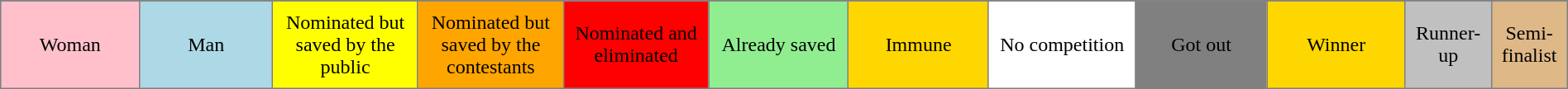<table border="2" cellpadding="8" style="background:silver; border:1px solid gray; border-collapse:collapse; margin:1em auto; text-align:center; ">
<tr>
</tr>
<tr>
<td style = "background:pink;" width="10%">Woman</td>
<td style = "background:lightblue;" width="10%">Man</td>
<td style = "background:yellow;" width="10%">Nominated but saved by the public</td>
<td style = "background:orange;" width="10%">Nominated but saved by the contestants</td>
<td style = "background:red;" width="10%"><span>Nominated and eliminated</span></td>
<td style = "background:lightgreen;" width="10%">Already saved</td>
<td style = "background:gold;" width="10%">Immune</td>
<td style = "background:white;" width="10%">No competition</td>
<td style = "background:grey;" width="10%"><span>Got out</span></td>
<td style = "background:gold;" width="10%">Winner</td>
<td style = "background:silver;" width="10%">Runner-up</td>
<td style = "background:BurlyWood;" width="10%">Semi-finalist</td>
</tr>
</table>
